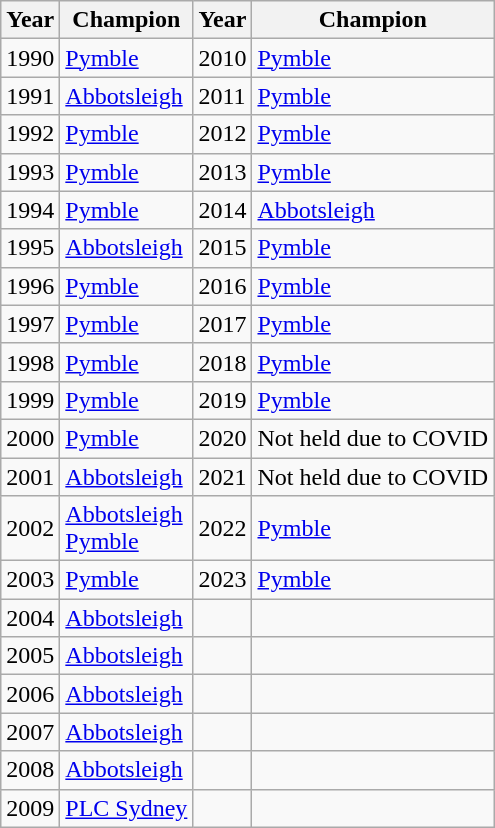<table class="wikitable sortable">
<tr>
<th>Year</th>
<th>Champion</th>
<th>Year</th>
<th>Champion</th>
</tr>
<tr>
<td>1990</td>
<td><a href='#'>Pymble</a></td>
<td>2010</td>
<td><a href='#'>Pymble</a></td>
</tr>
<tr>
<td>1991</td>
<td><a href='#'>Abbotsleigh</a></td>
<td>2011</td>
<td><a href='#'>Pymble</a></td>
</tr>
<tr>
<td>1992</td>
<td><a href='#'>Pymble</a></td>
<td>2012</td>
<td><a href='#'>Pymble</a></td>
</tr>
<tr>
<td>1993</td>
<td><a href='#'>Pymble</a></td>
<td>2013</td>
<td><a href='#'>Pymble</a></td>
</tr>
<tr>
<td>1994</td>
<td><a href='#'>Pymble</a></td>
<td>2014</td>
<td><a href='#'>Abbotsleigh</a></td>
</tr>
<tr>
<td>1995</td>
<td><a href='#'>Abbotsleigh</a></td>
<td>2015</td>
<td><a href='#'>Pymble</a></td>
</tr>
<tr>
<td>1996</td>
<td><a href='#'>Pymble</a></td>
<td>2016</td>
<td><a href='#'>Pymble</a></td>
</tr>
<tr>
<td>1997</td>
<td><a href='#'>Pymble</a></td>
<td>2017</td>
<td><a href='#'>Pymble</a></td>
</tr>
<tr>
<td>1998</td>
<td><a href='#'>Pymble</a></td>
<td>2018</td>
<td><a href='#'>Pymble</a></td>
</tr>
<tr>
<td>1999</td>
<td><a href='#'>Pymble</a></td>
<td>2019</td>
<td><a href='#'>Pymble</a></td>
</tr>
<tr>
<td>2000</td>
<td><a href='#'>Pymble</a></td>
<td>2020</td>
<td>Not held due to COVID</td>
</tr>
<tr>
<td>2001</td>
<td><a href='#'>Abbotsleigh</a></td>
<td>2021</td>
<td>Not held due to COVID</td>
</tr>
<tr>
<td>2002</td>
<td><a href='#'>Abbotsleigh</a><br><a href='#'>Pymble</a></td>
<td>2022</td>
<td><a href='#'>Pymble</a></td>
</tr>
<tr>
<td>2003</td>
<td><a href='#'>Pymble</a></td>
<td>2023</td>
<td><a href='#'>Pymble</a></td>
</tr>
<tr>
<td>2004</td>
<td><a href='#'>Abbotsleigh</a></td>
<td></td>
<td></td>
</tr>
<tr>
<td>2005</td>
<td><a href='#'>Abbotsleigh</a></td>
<td></td>
<td></td>
</tr>
<tr>
<td>2006</td>
<td><a href='#'>Abbotsleigh</a></td>
<td></td>
<td></td>
</tr>
<tr>
<td>2007</td>
<td><a href='#'>Abbotsleigh</a></td>
<td></td>
<td></td>
</tr>
<tr>
<td>2008</td>
<td><a href='#'>Abbotsleigh</a></td>
<td></td>
<td></td>
</tr>
<tr>
<td>2009</td>
<td><a href='#'>PLC Sydney</a></td>
<td></td>
<td></td>
</tr>
</table>
